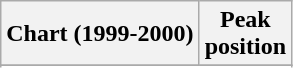<table class="wikitable sortable plainrowheaders" style="text-align:center">
<tr>
<th scope="col">Chart (1999-2000)</th>
<th scope="col">Peak<br>position</th>
</tr>
<tr>
</tr>
<tr>
</tr>
<tr>
</tr>
<tr>
</tr>
</table>
